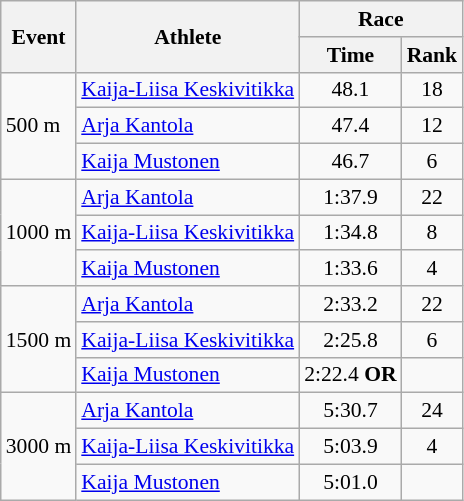<table class="wikitable" border="1" style="font-size:90%">
<tr>
<th rowspan=2>Event</th>
<th rowspan=2>Athlete</th>
<th colspan=2>Race</th>
</tr>
<tr>
<th>Time</th>
<th>Rank</th>
</tr>
<tr>
<td rowspan=3>500 m</td>
<td><a href='#'>Kaija-Liisa Keskivitikka</a></td>
<td align=center>48.1</td>
<td align=center>18</td>
</tr>
<tr>
<td><a href='#'>Arja Kantola</a></td>
<td align=center>47.4</td>
<td align=center>12</td>
</tr>
<tr>
<td><a href='#'>Kaija Mustonen</a></td>
<td align=center>46.7</td>
<td align=center>6</td>
</tr>
<tr>
<td rowspan=3>1000 m</td>
<td><a href='#'>Arja Kantola</a></td>
<td align=center>1:37.9</td>
<td align=center>22</td>
</tr>
<tr>
<td><a href='#'>Kaija-Liisa Keskivitikka</a></td>
<td align=center>1:34.8</td>
<td align=center>8</td>
</tr>
<tr>
<td><a href='#'>Kaija Mustonen</a></td>
<td align=center>1:33.6</td>
<td align=center>4</td>
</tr>
<tr>
<td rowspan=3>1500 m</td>
<td><a href='#'>Arja Kantola</a></td>
<td align=center>2:33.2</td>
<td align=center>22</td>
</tr>
<tr>
<td><a href='#'>Kaija-Liisa Keskivitikka</a></td>
<td align=center>2:25.8</td>
<td align=center>6</td>
</tr>
<tr>
<td><a href='#'>Kaija Mustonen</a></td>
<td align=center>2:22.4 <strong>OR</strong></td>
<td align=center></td>
</tr>
<tr>
<td rowspan=3>3000 m</td>
<td><a href='#'>Arja Kantola</a></td>
<td align=center>5:30.7</td>
<td align=center>24</td>
</tr>
<tr>
<td><a href='#'>Kaija-Liisa Keskivitikka</a></td>
<td align=center>5:03.9</td>
<td align=center>4</td>
</tr>
<tr>
<td><a href='#'>Kaija Mustonen</a></td>
<td align=center>5:01.0</td>
<td align=center></td>
</tr>
</table>
